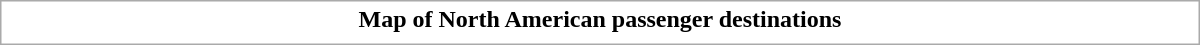<table class="collapsible uncollapsed" style="border:1px #aaa solid; width:50em; margin:0.2em auto">
<tr>
<th>Map of North American passenger destinations</th>
</tr>
<tr>
<td></td>
</tr>
</table>
